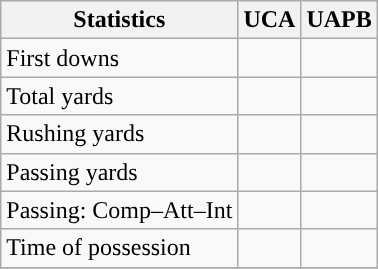<table class="wikitable" style="float: left;">
<tr>
<th>Statistics</th>
<th>UCA</th>
<th>UAPB</th>
</tr>
<tr>
<td>First downs</td>
<td></td>
<td></td>
</tr>
<tr>
<td>Total yards</td>
<td></td>
<td></td>
</tr>
<tr>
<td>Rushing yards</td>
<td></td>
<td></td>
</tr>
<tr>
<td>Passing yards</td>
<td></td>
<td></td>
</tr>
<tr>
<td>Passing: Comp–Att–Int</td>
<td></td>
<td></td>
</tr>
<tr>
<td>Time of possession</td>
<td></td>
<td></td>
</tr>
<tr>
</tr>
</table>
